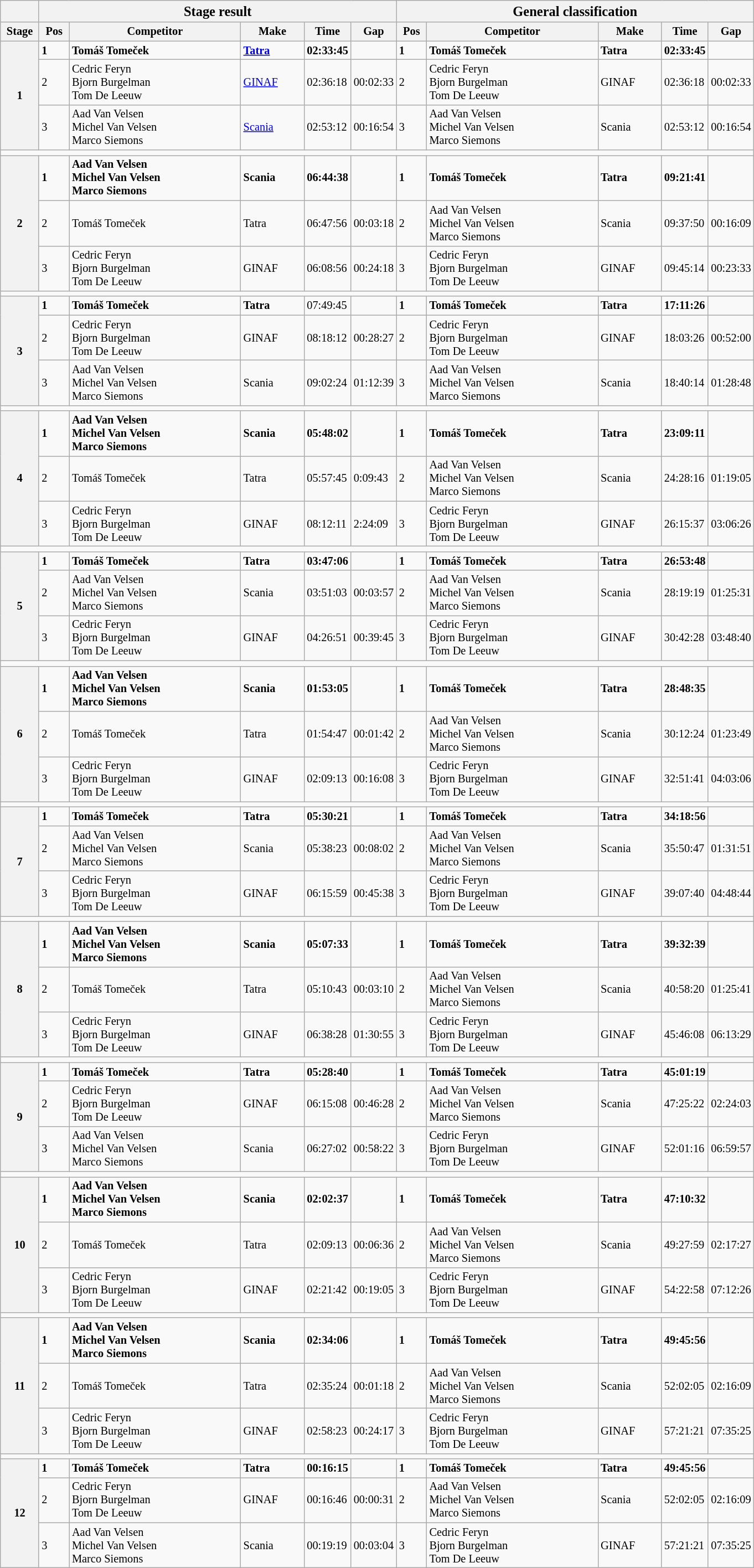<table class="wikitable" style="font-size:85%;">
<tr>
<th></th>
<th colspan=5><big>Stage result </big></th>
<th colspan=5><big>General classification</big></th>
</tr>
<tr>
<th width="40px">Stage</th>
<th width="30px">Pos</th>
<th width="200px">Competitor</th>
<th width="70px">Make</th>
<th width="40px">Time</th>
<th width="40px">Gap</th>
<th width="30px">Pos</th>
<th width="200px">Competitor</th>
<th width="70px">Make</th>
<th width="40px">Time</th>
<th width="40px">Gap</th>
</tr>
<tr>
<th rowspan=3>1</th>
<td><strong>1</strong></td>
<td><strong> Tomáš Tomeček</strong></td>
<td><strong><a href='#'>Tatra</a></strong></td>
<td><strong>02:33:45</strong></td>
<td></td>
<td><strong>1</strong></td>
<td><strong> Tomáš Tomeček</strong></td>
<td><strong>Tatra</strong></td>
<td><strong>02:33:45</strong></td>
<td></td>
</tr>
<tr>
<td>2</td>
<td> Cedric Feryn<br> Bjorn Burgelman<br> Tom De Leeuw</td>
<td><a href='#'>GINAF</a></td>
<td>02:36:18</td>
<td>00:02:33</td>
<td>2</td>
<td> Cedric Feryn<br> Bjorn Burgelman<br> Tom De Leeuw</td>
<td>GINAF</td>
<td>02:36:18</td>
<td>00:02:33</td>
</tr>
<tr>
<td>3</td>
<td> Aad Van Velsen<br> Michel Van Velsen<br> Marco Siemons</td>
<td><a href='#'>Scania</a></td>
<td>02:53:12</td>
<td>00:16:54</td>
<td>3</td>
<td> Aad Van Velsen<br> Michel Van Velsen<br> Marco Siemons</td>
<td>Scania</td>
<td>02:53:12</td>
<td>00:16:54</td>
</tr>
<tr>
<td colspan=11></td>
</tr>
<tr>
<th rowspan=3>2</th>
<td><strong>1</strong></td>
<td><strong> Aad Van Velsen</strong><br><strong> Michel Van Velsen</strong><br><strong> Marco Siemons</strong></td>
<td><strong>Scania</strong></td>
<td><strong>06:44:38</strong></td>
<td></td>
<td><strong>1</strong></td>
<td><strong> Tomáš Tomeček</strong></td>
<td><strong>Tatra</strong></td>
<td><strong>09:21:41</strong></td>
<td></td>
</tr>
<tr>
<td>2</td>
<td> Tomáš Tomeček</td>
<td>Tatra</td>
<td>06:47:56</td>
<td>00:03:18</td>
<td>2</td>
<td> Aad Van Velsen<br> Michel Van Velsen<br> Marco Siemons</td>
<td>Scania</td>
<td>09:37:50</td>
<td>00:16:09</td>
</tr>
<tr>
<td>3</td>
<td> Cedric Feryn<br> Bjorn Burgelman<br> Tom De Leeuw</td>
<td>GINAF</td>
<td>06:08:56</td>
<td>00:24:18</td>
<td>3</td>
<td> Cedric Feryn<br> Bjorn Burgelman<br> Tom De Leeuw</td>
<td>GINAF</td>
<td>09:45:14</td>
<td>00:23:33</td>
</tr>
<tr>
<td colspan=11></td>
</tr>
<tr>
<th rowspan=3>3</th>
<td><strong>1</strong></td>
<td><strong> Tomáš Tomeček</strong></td>
<td><strong>Tatra</strong></td>
<td>07:49:45</td>
<td></td>
<td><strong>1</strong></td>
<td><strong> Tomáš Tomeček</strong></td>
<td><strong>Tatra</strong></td>
<td><strong>17:11:26</strong></td>
<td></td>
</tr>
<tr>
<td>2</td>
<td> Cedric Feryn<br> Bjorn Burgelman<br> Tom De Leeuw</td>
<td>GINAF</td>
<td>08:18:12</td>
<td>00:28:27</td>
<td>2</td>
<td> Cedric Feryn<br> Bjorn Burgelman<br> Tom De Leeuw</td>
<td>GINAF</td>
<td>18:03:26</td>
<td>00:52:00</td>
</tr>
<tr>
<td>3</td>
<td> Aad Van Velsen<br> Michel Van Velsen<br> Marco Siemons</td>
<td>Scania</td>
<td>09:02:24</td>
<td>01:12:39</td>
<td>3</td>
<td> Aad Van Velsen<br> Michel Van Velsen<br> Marco Siemons</td>
<td>Scania</td>
<td>18:40:14</td>
<td>01:28:48</td>
</tr>
<tr>
<td colspan=11></td>
</tr>
<tr>
<th rowspan=3>4</th>
<td><strong>1</strong></td>
<td><strong> Aad Van Velsen</strong><br><strong> Michel Van Velsen</strong><br><strong> Marco Siemons</strong></td>
<td><strong>Scania</strong></td>
<td><strong>05:48:02</strong></td>
<td></td>
<td><strong>1</strong></td>
<td><strong> Tomáš Tomeček</strong></td>
<td><strong>Tatra</strong></td>
<td><strong>23:09:11</strong></td>
<td></td>
</tr>
<tr>
<td>2</td>
<td> Tomáš Tomeček</td>
<td>Tatra</td>
<td>05:57:45</td>
<td>0:09:43</td>
<td>2</td>
<td> Aad Van Velsen<br> Michel Van Velsen<br> Marco Siemons</td>
<td>Scania</td>
<td>24:28:16</td>
<td>01:19:05</td>
</tr>
<tr>
<td>3</td>
<td> Cedric Feryn<br> Bjorn Burgelman<br> Tom De Leeuw</td>
<td>GINAF</td>
<td>08:12:11</td>
<td>2:24:09</td>
<td>3</td>
<td> Cedric Feryn<br> Bjorn Burgelman<br> Tom De Leeuw</td>
<td>GINAF</td>
<td>26:15:37</td>
<td>03:06:26</td>
</tr>
<tr>
<td colspan=11></td>
</tr>
<tr>
<th rowspan=3>5</th>
<td><strong>1</strong></td>
<td><strong> Tomáš Tomeček</strong></td>
<td><strong>Tatra</strong></td>
<td><strong>03:47:06</strong></td>
<td></td>
<td><strong>1</strong></td>
<td><strong> Tomáš Tomeček</strong></td>
<td><strong>Tatra</strong></td>
<td><strong>26:53:48</strong></td>
<td></td>
</tr>
<tr>
<td>2</td>
<td> Aad Van Velsen<br> Michel Van Velsen<br> Marco Siemons</td>
<td>Scania</td>
<td>03:51:03</td>
<td>00:03:57</td>
<td>2</td>
<td> Aad Van Velsen<br> Michel Van Velsen<br> Marco Siemons</td>
<td>Scania</td>
<td>28:19:19</td>
<td>01:25:31</td>
</tr>
<tr>
<td>3</td>
<td> Cedric Feryn<br> Bjorn Burgelman<br> Tom De Leeuw</td>
<td>GINAF</td>
<td>04:26:51</td>
<td>00:39:45</td>
<td>3</td>
<td> Cedric Feryn<br> Bjorn Burgelman<br> Tom De Leeuw</td>
<td>GINAF</td>
<td>30:42:28</td>
<td>03:48:40</td>
</tr>
<tr>
<td colspan=11></td>
</tr>
<tr>
<th rowspan=3>6</th>
<td><strong>1</strong></td>
<td><strong> Aad Van Velsen</strong><br><strong> Michel Van Velsen</strong><br><strong> Marco Siemons</strong></td>
<td><strong>Scania</strong></td>
<td><strong>01:53:05</strong></td>
<td></td>
<td><strong>1</strong></td>
<td><strong> Tomáš Tomeček</strong></td>
<td><strong>Tatra</strong></td>
<td><strong>28:48:35</strong></td>
<td></td>
</tr>
<tr>
<td>2</td>
<td> Tomáš Tomeček</td>
<td>Tatra</td>
<td>01:54:47</td>
<td>00:01:42</td>
<td>2</td>
<td> Aad Van Velsen<br> Michel Van Velsen<br> Marco Siemons</td>
<td>Scania</td>
<td>30:12:24</td>
<td>01:23:49</td>
</tr>
<tr>
<td>3</td>
<td> Cedric Feryn<br> Bjorn Burgelman<br> Tom De Leeuw</td>
<td>GINAF</td>
<td>02:09:13</td>
<td>00:16:08</td>
<td>3</td>
<td> Cedric Feryn<br> Bjorn Burgelman<br> Tom De Leeuw</td>
<td>GINAF</td>
<td>32:51:41</td>
<td>04:03:06</td>
</tr>
<tr>
<td colspan=11></td>
</tr>
<tr>
<th rowspan=3>7</th>
<td><strong>1</strong></td>
<td><strong> Tomáš Tomeček</strong></td>
<td><strong>Tatra</strong></td>
<td><strong>05:30:21</strong></td>
<td></td>
<td><strong>1</strong></td>
<td><strong> Tomáš Tomeček</strong></td>
<td><strong>Tatra</strong></td>
<td><strong>34:18:56</strong></td>
<td></td>
</tr>
<tr>
<td>2</td>
<td> Aad Van Velsen<br> Michel Van Velsen<br> Marco Siemons</td>
<td>Scania</td>
<td>05:38:23</td>
<td>00:08:02</td>
<td>2</td>
<td> Aad Van Velsen<br> Michel Van Velsen<br> Marco Siemons</td>
<td>Scania</td>
<td>35:50:47</td>
<td>01:31:51</td>
</tr>
<tr>
<td>3</td>
<td> Cedric Feryn<br> Bjorn Burgelman<br> Tom De Leeuw</td>
<td>GINAF</td>
<td>06:15:59</td>
<td>00:45:38</td>
<td>3</td>
<td> Cedric Feryn<br> Bjorn Burgelman<br> Tom De Leeuw</td>
<td>GINAF</td>
<td>39:07:40</td>
<td>04:48:44</td>
</tr>
<tr>
<td colspan=11></td>
</tr>
<tr>
<th rowspan=3>8</th>
<td><strong>1</strong></td>
<td><strong> Aad Van Velsen</strong><br><strong> Michel Van Velsen</strong><br><strong> Marco Siemons</strong></td>
<td><strong>Scania</strong></td>
<td><strong>05:07:33</strong></td>
<td></td>
<td><strong>1</strong></td>
<td><strong> Tomáš Tomeček</strong></td>
<td><strong>Tatra</strong></td>
<td><strong>39:32:39</strong></td>
<td></td>
</tr>
<tr>
<td>2</td>
<td> Tomáš Tomeček</td>
<td>Tatra</td>
<td>05:10:43</td>
<td>00:03:10</td>
<td>2</td>
<td> Aad Van Velsen<br> Michel Van Velsen<br> Marco Siemons</td>
<td>Scania</td>
<td>40:58:20</td>
<td>01:25:41</td>
</tr>
<tr>
<td>3</td>
<td> Cedric Feryn<br> Bjorn Burgelman<br> Tom De Leeuw</td>
<td>GINAF</td>
<td>06:38:28</td>
<td>01:30:55</td>
<td>3</td>
<td> Cedric Feryn<br> Bjorn Burgelman<br> Tom De Leeuw</td>
<td>GINAF</td>
<td>45:46:08</td>
<td>06:13:29</td>
</tr>
<tr>
<td colspan=11></td>
</tr>
<tr>
<th rowspan=3>9</th>
<td><strong>1</strong></td>
<td><strong> Tomáš Tomeček</strong></td>
<td><strong>Tatra</strong></td>
<td><strong>05:28:40</strong></td>
<td></td>
<td><strong>1</strong></td>
<td><strong> Tomáš Tomeček</strong></td>
<td><strong>Tatra</strong></td>
<td><strong>45:01:19</strong></td>
<td></td>
</tr>
<tr>
<td>2</td>
<td> Cedric Feryn<br> Bjorn Burgelman<br> Tom De Leeuw</td>
<td>GINAF</td>
<td>06:15:08</td>
<td>00:46:28</td>
<td>2</td>
<td> Aad Van Velsen<br> Michel Van Velsen<br> Marco Siemons</td>
<td>Scania</td>
<td>47:25:22</td>
<td>02:24:03</td>
</tr>
<tr>
<td>3</td>
<td> Aad Van Velsen<br> Michel Van Velsen<br> Marco Siemons</td>
<td>Scania</td>
<td>06:27:02</td>
<td>00:58:22</td>
<td>3</td>
<td> Cedric Feryn<br> Bjorn Burgelman<br> Tom De Leeuw</td>
<td>GINAF</td>
<td>52:01:16</td>
<td>06:59:57</td>
</tr>
<tr>
<td colspan=11></td>
</tr>
<tr>
<th rowspan=3>10</th>
<td><strong>1</strong></td>
<td><strong> Aad Van Velsen</strong><br><strong> Michel Van Velsen</strong><br><strong> Marco Siemons</strong></td>
<td><strong>Scania</strong></td>
<td><strong>02:02:37</strong></td>
<td></td>
<td><strong>1</strong></td>
<td><strong> Tomáš Tomeček</strong></td>
<td><strong>Tatra</strong></td>
<td><strong>47:10:32</strong></td>
<td></td>
</tr>
<tr>
<td>2</td>
<td> Tomáš Tomeček</td>
<td>Tatra</td>
<td>02:09:13</td>
<td>00:06:36</td>
<td>2</td>
<td> Aad Van Velsen<br> Michel Van Velsen<br> Marco Siemons</td>
<td>Scania</td>
<td>49:27:59</td>
<td>02:17:27</td>
</tr>
<tr>
<td>3</td>
<td> Cedric Feryn<br> Bjorn Burgelman<br> Tom De Leeuw</td>
<td>GINAF</td>
<td>02:21:42</td>
<td>00:19:05</td>
<td>3</td>
<td> Cedric Feryn<br> Bjorn Burgelman<br> Tom De Leeuw</td>
<td>GINAF</td>
<td>54:22:58</td>
<td>07:12:26</td>
</tr>
<tr>
<td colspan=11></td>
</tr>
<tr>
<th rowspan=3>11</th>
<td><strong>1</strong></td>
<td><strong> Aad Van Velsen</strong><br><strong> Michel Van Velsen</strong><br><strong> Marco Siemons</strong></td>
<td><strong>Scania</strong></td>
<td><strong>02:34:06</strong></td>
<td></td>
<td><strong>1</strong></td>
<td><strong> Tomáš Tomeček</strong></td>
<td><strong>Tatra</strong></td>
<td><strong>49:45:56</strong></td>
<td></td>
</tr>
<tr>
<td>2</td>
<td> Tomáš Tomeček</td>
<td>Tatra</td>
<td>02:35:24</td>
<td>00:01:18</td>
<td>2</td>
<td> Aad Van Velsen<br> Michel Van Velsen<br> Marco Siemons</td>
<td>Scania</td>
<td>52:02:05</td>
<td>02:16:09</td>
</tr>
<tr>
<td>3</td>
<td> Cedric Feryn<br> Bjorn Burgelman<br> Tom De Leeuw</td>
<td>GINAF</td>
<td>02:58:23</td>
<td>00:24:17</td>
<td>3</td>
<td> Cedric Feryn<br> Bjorn Burgelman<br> Tom De Leeuw</td>
<td>GINAF</td>
<td>57:21:21</td>
<td>07:35:25</td>
</tr>
<tr>
<td colspan=11></td>
</tr>
<tr>
<th rowspan=3>12</th>
<td><strong>1</strong></td>
<td><strong> Tomáš Tomeček</strong></td>
<td><strong>Tatra</strong></td>
<td><strong>00:16:15</strong></td>
<td></td>
<td><strong>1</strong></td>
<td><strong> Tomáš Tomeček</strong></td>
<td><strong>Tatra</strong></td>
<td><strong>49:45:56</strong></td>
<td></td>
</tr>
<tr>
<td>2</td>
<td> Cedric Feryn<br> Bjorn Burgelman<br> Tom De Leeuw</td>
<td>GINAF</td>
<td>00:16:46</td>
<td>00:00:31</td>
<td>2</td>
<td> Aad Van Velsen<br> Michel Van Velsen<br> Marco Siemons</td>
<td>Scania</td>
<td>52:02:05</td>
<td>02:16:09</td>
</tr>
<tr>
<td>3</td>
<td> Aad Van Velsen<br> Michel Van Velsen<br> Marco Siemons</td>
<td>Scania</td>
<td>00:19:19</td>
<td>00:03:04</td>
<td>3</td>
<td> Cedric Feryn<br> Bjorn Burgelman<br> Tom De Leeuw</td>
<td>GINAF</td>
<td>57:21:21</td>
<td>07:35:25</td>
</tr>
</table>
